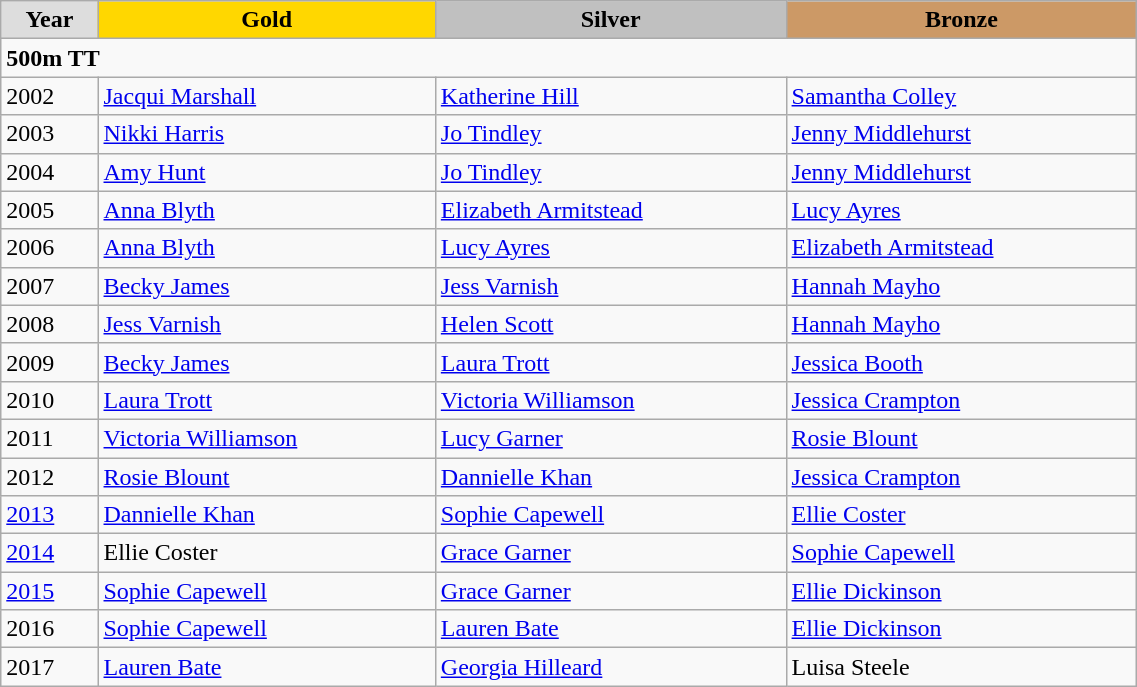<table class="wikitable" style="width: 60%; text-align:left;">
<tr style="text-align:center; font-weight:bold;">
<td style="background:#ddd; ">Year</td>
<td style="background:gold; ">Gold</td>
<td style="background:silver; ">Silver</td>
<td style="background:#c96; ">Bronze</td>
</tr>
<tr>
<td colspan=4><strong>500m TT</strong></td>
</tr>
<tr>
<td>2002</td>
<td><a href='#'>Jacqui Marshall</a></td>
<td><a href='#'>Katherine Hill</a></td>
<td><a href='#'>Samantha Colley</a></td>
</tr>
<tr>
<td>2003</td>
<td><a href='#'>Nikki Harris</a></td>
<td><a href='#'>Jo Tindley</a></td>
<td><a href='#'>Jenny Middlehurst</a></td>
</tr>
<tr>
<td>2004</td>
<td><a href='#'>Amy Hunt</a></td>
<td><a href='#'>Jo Tindley</a></td>
<td><a href='#'>Jenny Middlehurst</a></td>
</tr>
<tr>
<td>2005</td>
<td><a href='#'>Anna Blyth</a></td>
<td><a href='#'>Elizabeth Armitstead</a></td>
<td><a href='#'>Lucy Ayres</a></td>
</tr>
<tr>
<td>2006</td>
<td><a href='#'>Anna Blyth</a></td>
<td><a href='#'>Lucy Ayres</a></td>
<td><a href='#'>Elizabeth Armitstead</a></td>
</tr>
<tr>
<td>2007</td>
<td><a href='#'>Becky James</a></td>
<td><a href='#'>Jess Varnish</a></td>
<td><a href='#'>Hannah Mayho</a></td>
</tr>
<tr>
<td>2008</td>
<td><a href='#'>Jess Varnish</a></td>
<td><a href='#'>Helen Scott</a></td>
<td><a href='#'>Hannah Mayho</a></td>
</tr>
<tr>
<td>2009</td>
<td><a href='#'>Becky James</a></td>
<td><a href='#'>Laura Trott</a></td>
<td><a href='#'>Jessica Booth</a></td>
</tr>
<tr>
<td>2010</td>
<td><a href='#'>Laura Trott</a></td>
<td><a href='#'>Victoria Williamson</a></td>
<td><a href='#'>Jessica Crampton</a></td>
</tr>
<tr>
<td>2011</td>
<td><a href='#'>Victoria Williamson</a></td>
<td><a href='#'>Lucy Garner</a></td>
<td><a href='#'>Rosie Blount</a></td>
</tr>
<tr>
<td>2012</td>
<td><a href='#'>Rosie Blount</a></td>
<td><a href='#'>Dannielle Khan</a></td>
<td><a href='#'>Jessica Crampton</a></td>
</tr>
<tr>
<td><a href='#'>2013</a></td>
<td><a href='#'>Dannielle Khan</a></td>
<td><a href='#'>Sophie Capewell</a></td>
<td><a href='#'>Ellie Coster</a></td>
</tr>
<tr>
<td><a href='#'>2014</a></td>
<td>Ellie Coster</td>
<td><a href='#'>Grace Garner</a></td>
<td><a href='#'>Sophie Capewell</a></td>
</tr>
<tr>
<td><a href='#'>2015</a></td>
<td><a href='#'>Sophie Capewell</a></td>
<td><a href='#'>Grace Garner</a></td>
<td><a href='#'>Ellie Dickinson</a></td>
</tr>
<tr>
<td>2016</td>
<td><a href='#'>Sophie Capewell</a></td>
<td><a href='#'>Lauren Bate</a></td>
<td><a href='#'>Ellie Dickinson</a></td>
</tr>
<tr>
<td>2017</td>
<td><a href='#'>Lauren Bate</a></td>
<td><a href='#'>Georgia Hilleard</a></td>
<td>Luisa Steele</td>
</tr>
</table>
